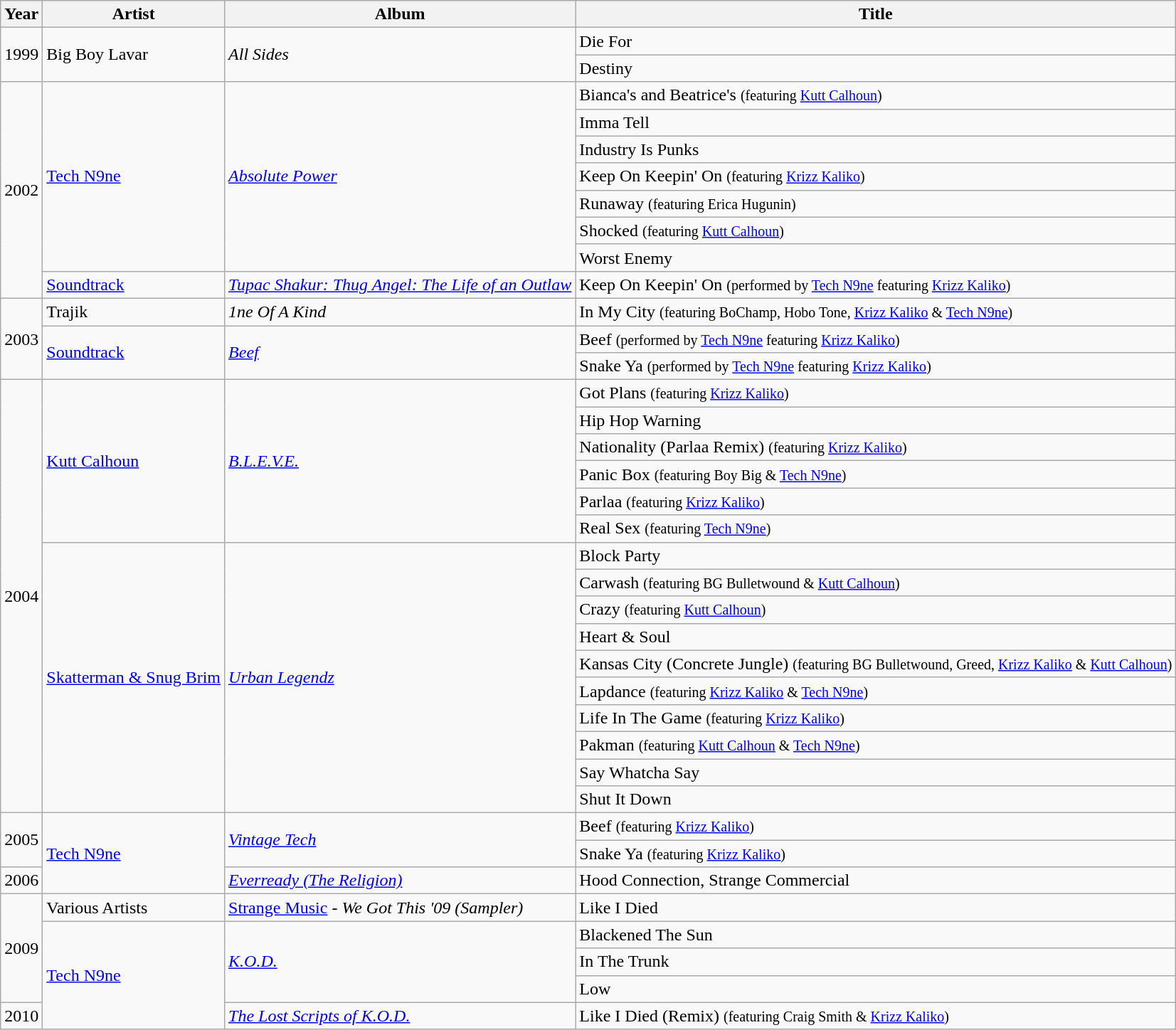<table class="wikitable">
<tr>
<th>Year</th>
<th>Artist</th>
<th>Album</th>
<th>Title</th>
</tr>
<tr>
<td rowspan="2">1999</td>
<td rowspan="2">Big Boy Lavar</td>
<td rowspan="2"><em>All Sides</em></td>
<td>Die For</td>
</tr>
<tr>
<td>Destiny</td>
</tr>
<tr>
<td rowspan="8">2002</td>
<td rowspan="7"><a href='#'>Tech N9ne</a></td>
<td rowspan="7"><em><a href='#'>Absolute Power</a></em></td>
<td>Bianca's and Beatrice's <small>(featuring <a href='#'>Kutt Calhoun</a>)</small></td>
</tr>
<tr>
<td>Imma Tell</td>
</tr>
<tr>
<td>Industry Is Punks</td>
</tr>
<tr>
<td>Keep On Keepin' On <small>(featuring <a href='#'>Krizz Kaliko</a>)</small></td>
</tr>
<tr>
<td>Runaway <small>(featuring Erica Hugunin)</small></td>
</tr>
<tr>
<td>Shocked <small>(featuring <a href='#'>Kutt Calhoun</a>)</small></td>
</tr>
<tr>
<td>Worst Enemy</td>
</tr>
<tr>
<td><a href='#'>Soundtrack</a></td>
<td><em><a href='#'>Tupac Shakur: Thug Angel: The Life of an Outlaw</a></em></td>
<td>Keep On Keepin' On <small>(performed by <a href='#'>Tech N9ne</a> featuring <a href='#'>Krizz Kaliko</a>)</small></td>
</tr>
<tr>
<td rowspan="3">2003</td>
<td>Trajik</td>
<td><em>1ne Of A Kind</em></td>
<td>In My City <small>(featuring BoChamp, Hobo Tone, <a href='#'>Krizz Kaliko</a> & <a href='#'>Tech N9ne</a>)</small></td>
</tr>
<tr>
<td rowspan="2"><a href='#'>Soundtrack</a></td>
<td rowspan="2"><em><a href='#'>Beef</a></em></td>
<td>Beef <small>(performed by <a href='#'>Tech N9ne</a> featuring <a href='#'>Krizz Kaliko</a>)</small></td>
</tr>
<tr>
<td>Snake Ya <small>(performed by <a href='#'>Tech N9ne</a> featuring <a href='#'>Krizz Kaliko</a>)</small></td>
</tr>
<tr>
<td rowspan="16">2004</td>
<td rowspan="6"><a href='#'>Kutt Calhoun</a></td>
<td rowspan="6"><em><a href='#'>B.L.E.V.E.</a></em></td>
<td>Got Plans <small>(featuring <a href='#'>Krizz Kaliko</a>)</small></td>
</tr>
<tr>
<td>Hip Hop Warning</td>
</tr>
<tr>
<td>Nationality (Parlaa Remix) <small>(featuring <a href='#'>Krizz Kaliko</a>)</small></td>
</tr>
<tr>
<td>Panic Box <small>(featuring Boy Big & <a href='#'>Tech N9ne</a>)</small></td>
</tr>
<tr>
<td>Parlaa <small>(featuring <a href='#'>Krizz Kaliko</a>)</small></td>
</tr>
<tr>
<td>Real Sex <small>(featuring <a href='#'>Tech N9ne</a>)</small></td>
</tr>
<tr>
<td rowspan="10"><a href='#'>Skatterman & Snug Brim</a></td>
<td rowspan="10"><em><a href='#'>Urban Legendz</a></em></td>
<td>Block Party</td>
</tr>
<tr>
<td>Carwash <small>(featuring BG Bulletwound & <a href='#'>Kutt Calhoun</a>)</small></td>
</tr>
<tr>
<td>Crazy <small>(featuring <a href='#'>Kutt Calhoun</a>)</small></td>
</tr>
<tr>
<td>Heart & Soul</td>
</tr>
<tr>
<td>Kansas City (Concrete Jungle) <small>(featuring BG Bulletwound, Greed, <a href='#'>Krizz Kaliko</a> & <a href='#'>Kutt Calhoun</a>)</small></td>
</tr>
<tr>
<td>Lapdance <small>(featuring <a href='#'>Krizz Kaliko</a> & <a href='#'>Tech N9ne</a>)</small></td>
</tr>
<tr>
<td>Life In The Game <small>(featuring <a href='#'>Krizz Kaliko</a>)</small></td>
</tr>
<tr>
<td>Pakman <small>(featuring <a href='#'>Kutt Calhoun</a> & <a href='#'>Tech N9ne</a>)</small></td>
</tr>
<tr>
<td>Say Whatcha Say</td>
</tr>
<tr>
<td>Shut It Down</td>
</tr>
<tr>
<td rowspan="2">2005</td>
<td rowspan="3"><a href='#'>Tech N9ne</a></td>
<td rowspan="2"><em><a href='#'>Vintage Tech</a></em></td>
<td>Beef <small>(featuring <a href='#'>Krizz Kaliko</a>)</small></td>
</tr>
<tr>
<td>Snake Ya <small>(featuring <a href='#'>Krizz Kaliko</a>)</small></td>
</tr>
<tr>
<td rowspan="">2006</td>
<td rowspan=""><em><a href='#'>Everready (The Religion)</a></em></td>
<td>Hood Connection, Strange Commercial</td>
</tr>
<tr>
<td rowspan="4">2009</td>
<td>Various Artists</td>
<td><a href='#'>Strange Music</a> - <em>We Got This '09 (Sampler)</em></td>
<td>Like I Died</td>
</tr>
<tr>
<td rowspan="4"><a href='#'>Tech N9ne</a></td>
<td rowspan="3"><em><a href='#'>K.O.D.</a></em></td>
<td>Blackened The Sun</td>
</tr>
<tr>
<td>In The Trunk</td>
</tr>
<tr>
<td>Low</td>
</tr>
<tr>
<td rowspan="1">2010</td>
<td><em><a href='#'>The Lost Scripts of K.O.D.</a></em></td>
<td>Like I Died (Remix) <small>(featuring Craig Smith & <a href='#'>Krizz Kaliko</a>)</small></td>
</tr>
</table>
